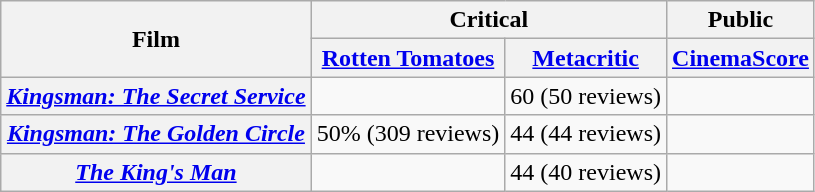<table class="wikitable plainrowheaders sortable" style="text-align: center">
<tr>
<th scope="col" rowspan="2">Film</th>
<th scope="col" colspan="2">Critical</th>
<th scope="col" colspan="2">Public</th>
</tr>
<tr>
<th scope="col"><a href='#'>Rotten Tomatoes</a></th>
<th scope="col"><a href='#'>Metacritic</a></th>
<th scope="col" class="unsortable"><a href='#'>CinemaScore</a></th>
</tr>
<tr>
<th scope="row"><em><a href='#'>Kingsman: The Secret Service</a></em></th>
<td></td>
<td>60 (50 reviews)</td>
<td></td>
</tr>
<tr>
<th scope="row"><em><a href='#'>Kingsman: The Golden Circle</a></em></th>
<td>50% (309 reviews)</td>
<td>44 (44 reviews)</td>
<td></td>
</tr>
<tr>
<th scope="row"><em><a href='#'>The King's Man</a></em></th>
<td></td>
<td>44 (40 reviews)</td>
<td></td>
</tr>
</table>
